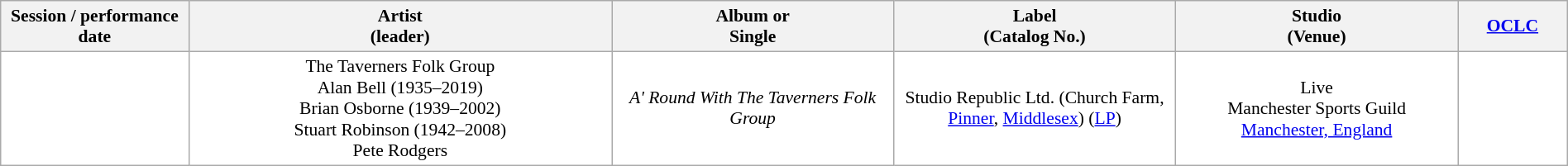<table class="wikitable collapsible sortable" border="0" cellpadding="1" style="color: black; background-color: #FFFFFF; font-size: 90%; width:100%">
<tr>
<th>Session / performance<br>date</th>
<th>Artist<br>(leader)</th>
<th>Album or<br>Single</th>
<th>Label<br>(Catalog No.)</th>
<th>Studio<br>(Venue)</th>
<th><a href='#'>OCLC</a></th>
</tr>
<tr>
<td style="text-align:center" width="12%;" data-sort-value="1968"></td>
<td style="text-align:center" width="27%" data-sort-value="russell 1964-10">The Taverners Folk Group<br>Alan Bell (1935–2019)<br>Brian Osborne (1939–2002)<br>Stuart Robinson (1942–2008)<br>Pete Rodgers</td>
<td style="text-align:center" width="18%" data-sort-value="russell 1964-10"><em>A' Round With The Taverners Folk Group</em></td>
<td style="text-align:center" width="18%" data-sort-value="jazzology 1964-10">Studio Republic Ltd. (Church Farm, <a href='#'>Pinner</a>, <a href='#'>Middlesex</a>)  (<a href='#'>LP</a>)</td>
<td style="text-align:center" width="18%" data-sort-value="manchester">Live<br>Manchester Sports Guild<br><a href='#'>Manchester, England</a></td>
<td style="text-align:center" width="9%"></td>
</tr>
</table>
